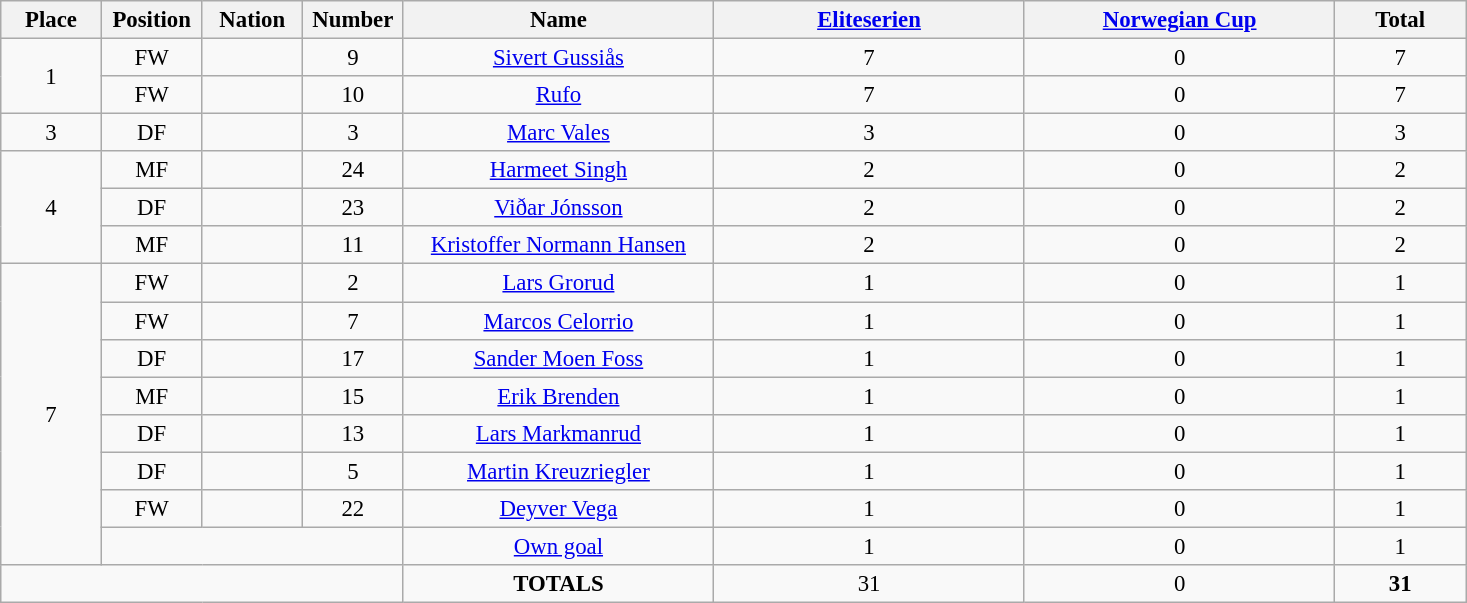<table class="wikitable" style="font-size: 95%; text-align: center;">
<tr>
<th width=60>Place</th>
<th width=60>Position</th>
<th width=60>Nation</th>
<th width=60>Number</th>
<th width=200>Name</th>
<th width=200><a href='#'>Eliteserien</a></th>
<th width=200><a href='#'>Norwegian Cup</a></th>
<th width=80><strong>Total</strong></th>
</tr>
<tr>
<td rowspan="2">1</td>
<td>FW</td>
<td></td>
<td>9</td>
<td><a href='#'>Sivert Gussiås</a></td>
<td>7</td>
<td>0</td>
<td>7</td>
</tr>
<tr>
<td>FW</td>
<td></td>
<td>10</td>
<td><a href='#'>Rufo</a></td>
<td>7</td>
<td>0</td>
<td>7</td>
</tr>
<tr>
<td>3</td>
<td>DF</td>
<td></td>
<td>3</td>
<td><a href='#'>Marc Vales</a></td>
<td>3</td>
<td>0</td>
<td>3</td>
</tr>
<tr>
<td rowspan="3">4</td>
<td>MF</td>
<td></td>
<td>24</td>
<td><a href='#'>Harmeet Singh</a></td>
<td>2</td>
<td>0</td>
<td>2</td>
</tr>
<tr>
<td>DF</td>
<td></td>
<td>23</td>
<td><a href='#'>Viðar Jónsson</a></td>
<td>2</td>
<td>0</td>
<td>2</td>
</tr>
<tr>
<td>MF</td>
<td></td>
<td>11</td>
<td><a href='#'>Kristoffer Normann Hansen</a></td>
<td>2</td>
<td>0</td>
<td>2</td>
</tr>
<tr>
<td rowspan="8">7</td>
<td>FW</td>
<td></td>
<td>2</td>
<td><a href='#'>Lars Grorud</a></td>
<td>1</td>
<td>0</td>
<td>1</td>
</tr>
<tr>
<td>FW</td>
<td></td>
<td>7</td>
<td><a href='#'>Marcos Celorrio</a></td>
<td>1</td>
<td>0</td>
<td>1</td>
</tr>
<tr>
<td>DF</td>
<td></td>
<td>17</td>
<td><a href='#'>Sander Moen Foss</a></td>
<td>1</td>
<td>0</td>
<td>1</td>
</tr>
<tr>
<td>MF</td>
<td></td>
<td>15</td>
<td><a href='#'>Erik Brenden</a></td>
<td>1</td>
<td>0</td>
<td>1</td>
</tr>
<tr>
<td>DF</td>
<td></td>
<td>13</td>
<td><a href='#'>Lars Markmanrud</a></td>
<td>1</td>
<td>0</td>
<td>1</td>
</tr>
<tr>
<td>DF</td>
<td></td>
<td>5</td>
<td><a href='#'>Martin Kreuzriegler</a></td>
<td>1</td>
<td>0</td>
<td>1</td>
</tr>
<tr>
<td>FW</td>
<td></td>
<td>22</td>
<td><a href='#'>Deyver Vega</a></td>
<td>1</td>
<td>0</td>
<td>1</td>
</tr>
<tr>
<td colspan="3"></td>
<td><a href='#'>Own goal</a></td>
<td>1</td>
<td>0</td>
<td>1</td>
</tr>
<tr>
<td colspan="4"></td>
<td><strong>TOTALS</strong></td>
<td>31</td>
<td>0</td>
<td><strong>31</strong></td>
</tr>
</table>
